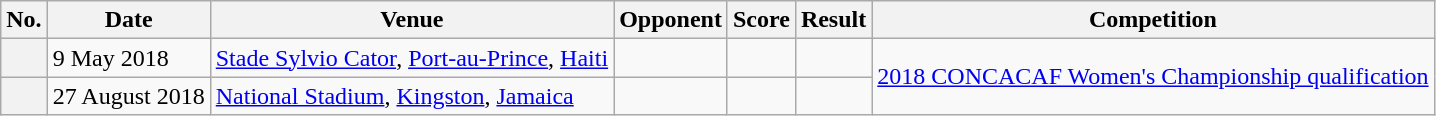<table class="wikitable">
<tr>
<th>No.</th>
<th>Date</th>
<th>Venue</th>
<th>Opponent</th>
<th>Score</th>
<th>Result</th>
<th>Competition</th>
</tr>
<tr>
<th></th>
<td>9 May 2018</td>
<td><a href='#'>Stade Sylvio Cator</a>, <a href='#'>Port-au-Prince</a>, <a href='#'>Haiti</a></td>
<td></td>
<td></td>
<td></td>
<td rowspan=2><a href='#'>2018 CONCACAF Women's Championship qualification</a></td>
</tr>
<tr>
<th></th>
<td>27 August 2018</td>
<td><a href='#'>National Stadium</a>, <a href='#'>Kingston</a>, <a href='#'>Jamaica</a></td>
<td></td>
<td></td>
<td></td>
</tr>
</table>
